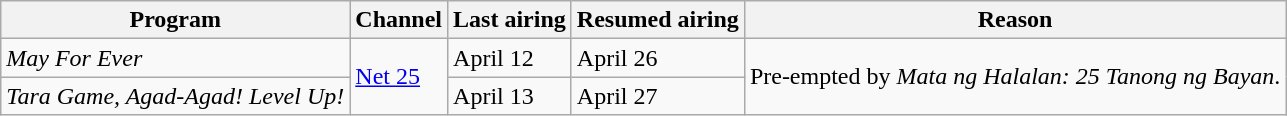<table class="wikitable">
<tr>
<th>Program</th>
<th>Channel</th>
<th>Last airing</th>
<th>Resumed airing</th>
<th>Reason</th>
</tr>
<tr>
<td><em>May For Ever</em></td>
<td rowspan=2><a href='#'>Net 25</a></td>
<td>April 12</td>
<td>April 26</td>
<td rowspan="2">Pre-empted by <em>Mata ng Halalan: 25 Tanong ng Bayan</em>.</td>
</tr>
<tr>
<td><em>Tara Game, Agad-Agad! Level Up!</em></td>
<td>April 13</td>
<td>April 27</td>
</tr>
</table>
